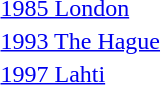<table>
<tr>
<td><a href='#'>1985 London</a></td>
<td></td>
<td></td>
<td></td>
</tr>
<tr>
<td><a href='#'>1993 The Hague</a></td>
<td></td>
<td></td>
<td></td>
</tr>
<tr>
<td><a href='#'>1997 Lahti</a></td>
<td></td>
<td></td>
<td></td>
</tr>
</table>
